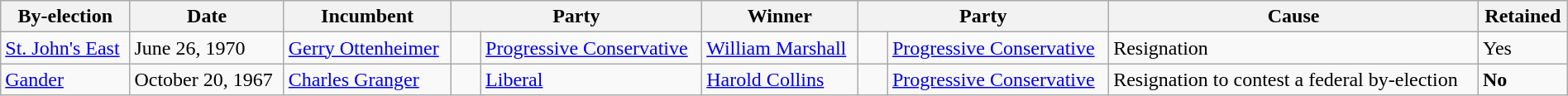<table class=wikitable style="width:100%">
<tr>
<th>By-election</th>
<th>Date</th>
<th>Incumbent</th>
<th colspan=2>Party</th>
<th>Winner</th>
<th colspan=2>Party</th>
<th>Cause</th>
<th>Retained</th>
</tr>
<tr>
<td><a href='#'>St. John's East</a></td>
<td>June 26, 1970</td>
<td><a href='#'>Gerry Ottenheimer</a></td>
<td>    </td>
<td><a href='#'>Progressive Conservative</a></td>
<td><a href='#'>William Marshall</a></td>
<td>    </td>
<td><a href='#'>Progressive Conservative</a></td>
<td>Resignation</td>
<td>Yes</td>
</tr>
<tr>
<td><a href='#'>Gander</a></td>
<td>October 20, 1967</td>
<td><a href='#'>Charles Granger</a></td>
<td>    </td>
<td><a href='#'>Liberal</a></td>
<td><a href='#'>Harold Collins</a></td>
<td>    </td>
<td><a href='#'>Progressive Conservative</a></td>
<td>Resignation to contest a federal by-election</td>
<td><strong>No</strong></td>
</tr>
</table>
